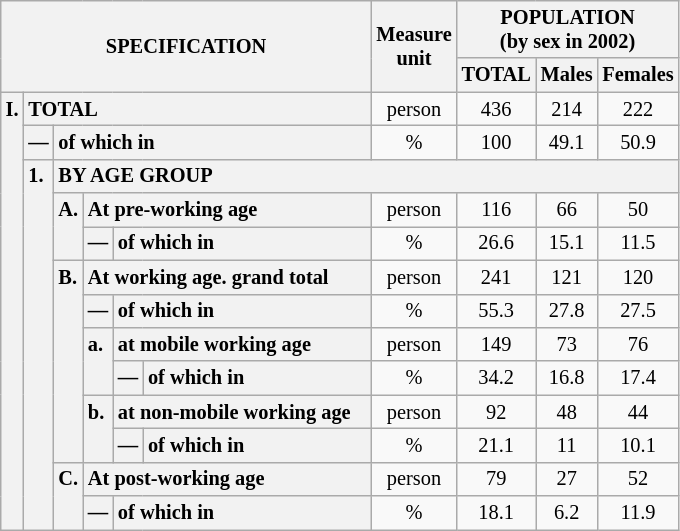<table class="wikitable" style="font-size:85%; text-align:center">
<tr>
<th rowspan="2" colspan="6">SPECIFICATION</th>
<th rowspan="2">Measure<br> unit</th>
<th colspan="3" rowspan="1">POPULATION<br> (by sex in 2002)</th>
</tr>
<tr>
<th>TOTAL</th>
<th>Males</th>
<th>Females</th>
</tr>
<tr>
<th style="text-align:left" valign="top" rowspan="13">I.</th>
<th style="text-align:left" colspan="5">TOTAL</th>
<td>person</td>
<td>436</td>
<td>214</td>
<td>222</td>
</tr>
<tr>
<th style="text-align:left" valign="top">—</th>
<th style="text-align:left" colspan="4">of which in</th>
<td>%</td>
<td>100</td>
<td>49.1</td>
<td>50.9</td>
</tr>
<tr>
<th style="text-align:left" valign="top" rowspan="11">1.</th>
<th style="text-align:left" colspan="19">BY AGE GROUP</th>
</tr>
<tr>
<th style="text-align:left" valign="top" rowspan="2">A.</th>
<th style="text-align:left" colspan="3">At pre-working age</th>
<td>person</td>
<td>116</td>
<td>66</td>
<td>50</td>
</tr>
<tr>
<th style="text-align:left" valign="top">—</th>
<th style="text-align:left" valign="top" colspan="2">of which in</th>
<td>%</td>
<td>26.6</td>
<td>15.1</td>
<td>11.5</td>
</tr>
<tr>
<th style="text-align:left" valign="top" rowspan="6">B.</th>
<th style="text-align:left" colspan="3">At working age. grand total</th>
<td>person</td>
<td>241</td>
<td>121</td>
<td>120</td>
</tr>
<tr>
<th style="text-align:left" valign="top">—</th>
<th style="text-align:left" valign="top" colspan="2">of which in</th>
<td>%</td>
<td>55.3</td>
<td>27.8</td>
<td>27.5</td>
</tr>
<tr>
<th style="text-align:left" valign="top" rowspan="2">a.</th>
<th style="text-align:left" colspan="2">at mobile working age</th>
<td>person</td>
<td>149</td>
<td>73</td>
<td>76</td>
</tr>
<tr>
<th style="text-align:left" valign="top">—</th>
<th style="text-align:left" valign="top" colspan="1">of which in                        </th>
<td>%</td>
<td>34.2</td>
<td>16.8</td>
<td>17.4</td>
</tr>
<tr>
<th style="text-align:left" valign="top" rowspan="2">b.</th>
<th style="text-align:left" colspan="2">at non-mobile working age</th>
<td>person</td>
<td>92</td>
<td>48</td>
<td>44</td>
</tr>
<tr>
<th style="text-align:left" valign="top">—</th>
<th style="text-align:left" valign="top" colspan="1">of which in                        </th>
<td>%</td>
<td>21.1</td>
<td>11</td>
<td>10.1</td>
</tr>
<tr>
<th style="text-align:left" valign="top" rowspan="2">C.</th>
<th style="text-align:left" colspan="3">At post-working age</th>
<td>person</td>
<td>79</td>
<td>27</td>
<td>52</td>
</tr>
<tr>
<th style="text-align:left" valign="top">—</th>
<th style="text-align:left" valign="top" colspan="2">of which in</th>
<td>%</td>
<td>18.1</td>
<td>6.2</td>
<td>11.9</td>
</tr>
</table>
